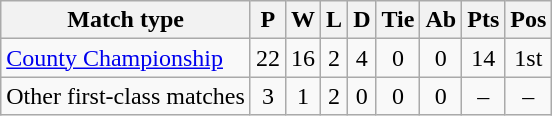<table class="wikitable" style="text-align:center">
<tr>
<th>Match type</th>
<th>P</th>
<th>W</th>
<th>L</th>
<th>D</th>
<th>Tie</th>
<th>Ab</th>
<th>Pts</th>
<th>Pos</th>
</tr>
<tr>
<td style = "text-align:left"><a href='#'>County Championship</a></td>
<td>22</td>
<td>16</td>
<td>2</td>
<td>4</td>
<td>0</td>
<td>0</td>
<td>14</td>
<td>1st</td>
</tr>
<tr>
<td style = "text-align:left">Other first-class matches</td>
<td>3</td>
<td>1</td>
<td>2</td>
<td>0</td>
<td>0</td>
<td>0</td>
<td>–</td>
<td>–</td>
</tr>
</table>
